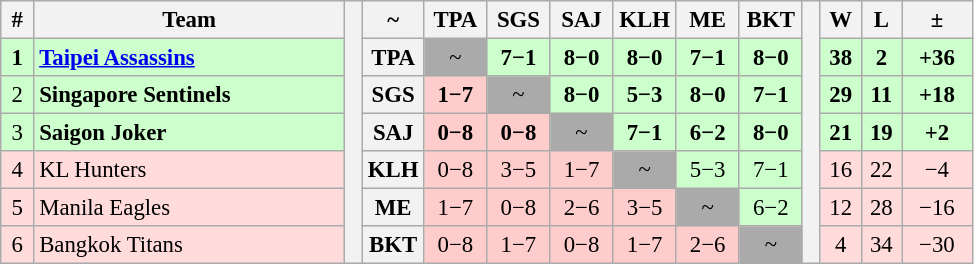<table class="wikitable" style="font-size: 95%; text-align: center">
<tr>
<th width="15">#</th>
<th style="width:200px;">Team</th>
<th rowspan="7" style="width:5px;;"></th>
<th>~</th>
<th style="width:35px;" title="">TPA</th>
<th style="width:35px;" title="">SGS</th>
<th style="width:35px;" title="">SAJ</th>
<th style="width:35px;" title="">KLH</th>
<th style="width:35px;" title="">ME</th>
<th style="width:35px;" title="">BKT</th>
<th rowspan="7" style="width:5px;;"></th>
<th style="width:20px;" title="Wins">W</th>
<th style="width:20px;" title="Losses">L</th>
<th style="width:40px;">±</th>
</tr>
<tr style="background:#cfc;">
<td><strong>1</strong></td>
<td style="text-align: left"> <strong><a href='#'>Taipei Assassins</a></strong></td>
<th>TPA</th>
<td style="background-color:#aaaaaa">~</td>
<td style="background-color:#ccffcc"><strong>7−1</strong></td>
<td style="background-color:#ccffcc"><strong>8−0</strong></td>
<td style="background-color:#ccffcc"><strong>8−0</strong></td>
<td style="background-color:#ccffcc"><strong>7−1</strong></td>
<td style="background-color:#ccffcc"><strong>8−0</strong></td>
<td><strong>38</strong></td>
<td><strong>2</strong></td>
<td><strong>+36</strong></td>
</tr>
<tr style="background:#cfc;">
<td>2</td>
<td style="text-align: left"> <strong>⁠Singapore Sentinels</strong></td>
<th>SGS</th>
<td style="background-color:#ffcccc"><strong>1−7</strong></td>
<td style="background-color:#aaaaaa">~</td>
<td style="background-color:#ccffcc"><strong>8−0</strong></td>
<td style="background-color:#ccffcc"><strong>5−3</strong></td>
<td style="background-color:#ccffcc"><strong>8−0</strong></td>
<td style="background-color:#ccffcc"><strong>7−1</strong></td>
<td><strong>29</strong></td>
<td><strong>11</strong></td>
<td><strong>+18</strong></td>
</tr>
<tr style="background:#cfc;">
<td>3</td>
<td style="text-align: left"> <strong>Saigon Joker</strong></td>
<th>SAJ</th>
<td style="background-color:#ffcccc"><strong>0−8</strong></td>
<td style="background-color:#ffcccc"><strong>0−8</strong></td>
<td style="background-color:#aaaaaa">~</td>
<td style="background-color:#ccffcc"><strong>7−1</strong></td>
<td style="background-color:#ccffcc"><strong>6−2</strong></td>
<td style="background-color:#ccffcc"><strong>8−0</strong></td>
<td><strong>21</strong></td>
<td><strong>19</strong></td>
<td><strong>+2</strong></td>
</tr>
<tr style="background:#ffdbdb;">
<td>4</td>
<td style="text-align: left"> ⁠KL Hunters</td>
<th>KLH</th>
<td style="background-color:#ffcccc">0−8</td>
<td style="background-color:#ffcccc">3−5</td>
<td style="background-color:#ffcccc">1−7</td>
<td style="background-color:#aaaaaa">~</td>
<td style="background-color:#ccffcc">5−3</td>
<td style="background-color:#ccffcc">7−1</td>
<td>16</td>
<td>22</td>
<td>−4</td>
</tr>
<tr style="background:#ffdbdb;">
<td>5</td>
<td style="text-align: left"> Manila Eagles</td>
<th>ME</th>
<td style="background-color:#ffcccc">1−7</td>
<td style="background-color:#ffcccc">0−8</td>
<td style="background-color:#ffcccc">2−6</td>
<td style="background-color:#ffcccc">3−5</td>
<td style="background-color:#aaaaaa">~</td>
<td style="background-color:#ccffcc">6−2</td>
<td>12</td>
<td>28</td>
<td>−16</td>
</tr>
<tr style="background:#ffdbdb;">
<td>6</td>
<td style="text-align: left"> ⁠Bangkok Titans</td>
<th>BKT</th>
<td style="background-color:#ffcccc">0−8</td>
<td style="background-color:#ffcccc">1−7</td>
<td style="background-color:#ffcccc">0−8</td>
<td style="background-color:#ffcccc">1−7</td>
<td style="background-color:#ffcccc">2−6</td>
<td style="background-color:#aaaaaa">~</td>
<td>4</td>
<td>34</td>
<td>−30</td>
</tr>
</table>
